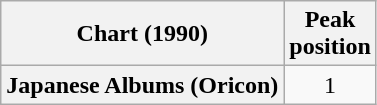<table class="wikitable plainrowheaders" style="text-align:center">
<tr>
<th scope="col">Chart (1990)</th>
<th scope="col">Peak<br> position</th>
</tr>
<tr>
<th scope="row">Japanese Albums (Oricon)</th>
<td>1</td>
</tr>
</table>
